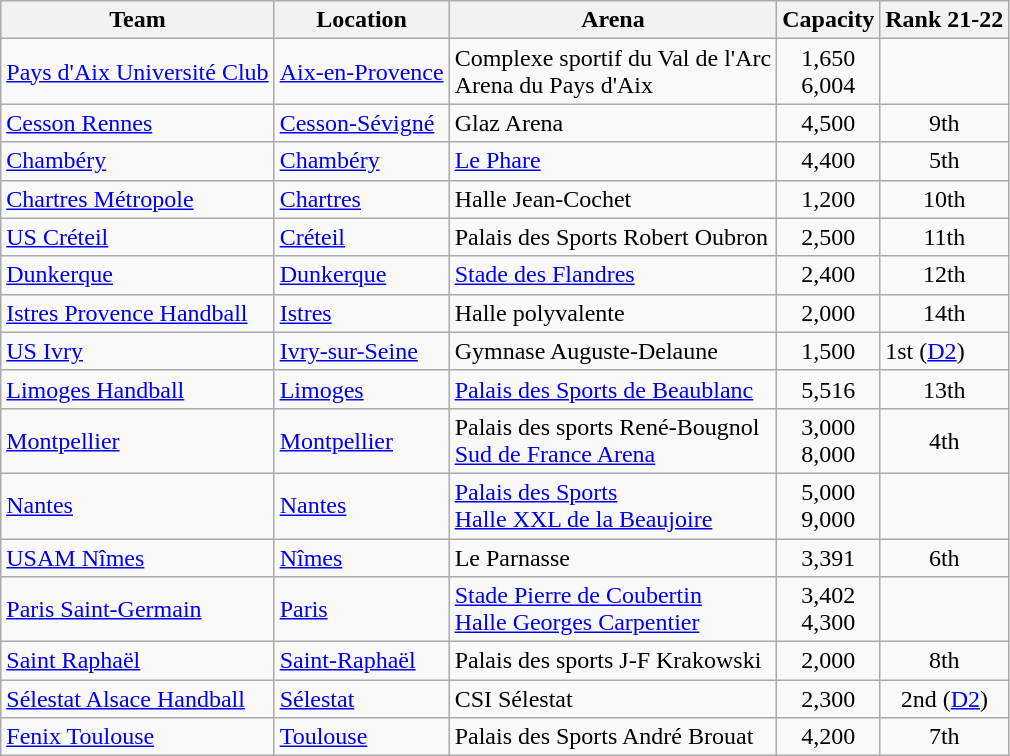<table class="wikitable sortable" style="text-align: left;">
<tr>
<th>Team</th>
<th>Location</th>
<th>Arena</th>
<th>Capacity</th>
<th>Rank 21-22</th>
</tr>
<tr>
<td><a href='#'>Pays d'Aix Université Club</a></td>
<td><a href='#'>Aix-en-Provence</a></td>
<td>Complexe sportif du Val de l'Arc<br>Arena du Pays d'Aix</td>
<td align="center">1,650<br>6,004</td>
<td align="center"></td>
</tr>
<tr>
<td><a href='#'>Cesson Rennes</a></td>
<td><a href='#'>Cesson-Sévigné</a></td>
<td>Glaz Arena</td>
<td align="center">4,500</td>
<td align="center">9th</td>
</tr>
<tr>
<td><a href='#'>Chambéry</a></td>
<td><a href='#'>Chambéry</a></td>
<td><a href='#'>Le Phare</a></td>
<td align="center">4,400</td>
<td align="center">5th</td>
</tr>
<tr>
<td><a href='#'>Chartres Métropole</a></td>
<td><a href='#'>Chartres</a></td>
<td>Halle Jean-Cochet</td>
<td align="center">1,200</td>
<td align="center">10th</td>
</tr>
<tr>
<td><a href='#'>US Créteil</a></td>
<td><a href='#'>Créteil</a></td>
<td>Palais des Sports Robert Oubron</td>
<td align="center">2,500</td>
<td align="center">11th</td>
</tr>
<tr>
<td><a href='#'>Dunkerque</a></td>
<td><a href='#'>Dunkerque</a></td>
<td><a href='#'>Stade des Flandres</a></td>
<td align="center">2,400</td>
<td align="center">12th</td>
</tr>
<tr>
<td><a href='#'>Istres Provence Handball</a></td>
<td><a href='#'>Istres</a></td>
<td>Halle polyvalente</td>
<td align="center">2,000</td>
<td align="center">14th</td>
</tr>
<tr>
<td><a href='#'>US Ivry</a></td>
<td><a href='#'>Ivry-sur-Seine</a></td>
<td>Gymnase Auguste-Delaune</td>
<td align="center">1,500</td>
<td> 1st  (<a href='#'>D2</a>)</td>
</tr>
<tr>
<td><a href='#'>Limoges Handball</a></td>
<td><a href='#'>Limoges</a></td>
<td><a href='#'>Palais des Sports de Beaublanc</a></td>
<td align="center">5,516</td>
<td align="center">13th</td>
</tr>
<tr>
<td><a href='#'>Montpellier</a></td>
<td><a href='#'>Montpellier</a></td>
<td>Palais des sports René-Bougnol<br><a href='#'>Sud de France Arena</a></td>
<td align="center">3,000 <br> 8,000</td>
<td align="center">4th</td>
</tr>
<tr>
<td><a href='#'>Nantes</a></td>
<td><a href='#'>Nantes</a></td>
<td><a href='#'>Palais des Sports</a><br><a href='#'>Halle XXL de la Beaujoire</a></td>
<td align="center">5,000 <br> 9,000</td>
<td align="center"></td>
</tr>
<tr>
<td><a href='#'>USAM Nîmes</a></td>
<td><a href='#'>Nîmes</a></td>
<td>Le Parnasse</td>
<td align="center">3,391</td>
<td align="center">6th</td>
</tr>
<tr>
<td><a href='#'>Paris Saint-Germain</a></td>
<td><a href='#'>Paris</a></td>
<td><a href='#'>Stade Pierre de Coubertin</a><br><a href='#'>Halle Georges Carpentier</a></td>
<td align="center">3,402 <br> 4,300</td>
<td align="center"></td>
</tr>
<tr>
<td><a href='#'>Saint Raphaël</a></td>
<td><a href='#'>Saint-Raphaël</a></td>
<td>Palais des sports J-F Krakowski</td>
<td align="center">2,000</td>
<td align="center">8th</td>
</tr>
<tr>
<td><a href='#'>Sélestat Alsace Handball</a></td>
<td><a href='#'>Sélestat</a></td>
<td>CSI Sélestat</td>
<td align="center">2,300</td>
<td align="center"> 2nd  (<a href='#'>D2</a>)</td>
</tr>
<tr>
<td><a href='#'>Fenix Toulouse</a></td>
<td><a href='#'>Toulouse</a></td>
<td>Palais des Sports André Brouat</td>
<td align="center">4,200</td>
<td align="center">7th</td>
</tr>
</table>
